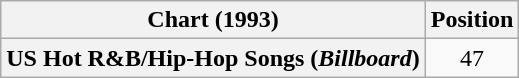<table class="wikitable plainrowheaders" style="text-align:center">
<tr>
<th scope="col">Chart (1993)</th>
<th scope="col">Position</th>
</tr>
<tr>
<th scope="row">US Hot R&B/Hip-Hop Songs (<em>Billboard</em>)</th>
<td>47</td>
</tr>
</table>
